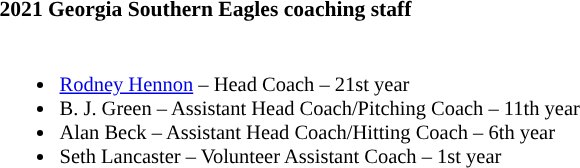<table class="toccolours" style="text-align: left; font-size:90%;">
<tr>
<th colspan="9">2021 Georgia Southern Eagles coaching staff</th>
</tr>
<tr>
<td style="font-size: 95%;" valign="top"><br><ul><li><a href='#'>Rodney Hennon</a> – Head Coach – 21st year</li><li>B. J. Green – Assistant Head Coach/Pitching Coach – 11th year</li><li>Alan Beck – Assistant Head Coach/Hitting Coach – 6th year</li><li>Seth Lancaster – Volunteer Assistant Coach  – 1st year</li></ul></td>
</tr>
</table>
